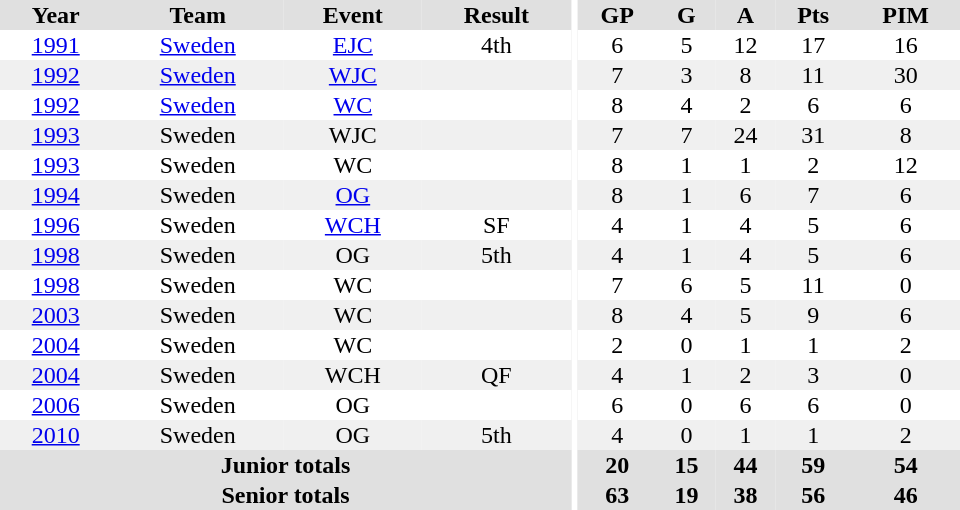<table border="0" cellpadding="1" cellspacing="0" ID="Table3" style="text-align:center; width:40em;">
<tr bgcolor="#e0e0e0">
<th>Year</th>
<th>Team</th>
<th>Event</th>
<th>Result</th>
<th rowspan="99" bgcolor="#ffffff"></th>
<th>GP</th>
<th>G</th>
<th>A</th>
<th>Pts</th>
<th>PIM</th>
</tr>
<tr>
<td><a href='#'>1991</a></td>
<td><a href='#'>Sweden</a></td>
<td><a href='#'>EJC</a></td>
<td>4th</td>
<td>6</td>
<td>5</td>
<td>12</td>
<td>17</td>
<td>16</td>
</tr>
<tr bgcolor="#f0f0f0">
<td><a href='#'>1992</a></td>
<td><a href='#'>Sweden</a></td>
<td><a href='#'>WJC</a></td>
<td></td>
<td>7</td>
<td>3</td>
<td>8</td>
<td>11</td>
<td>30</td>
</tr>
<tr>
<td><a href='#'>1992</a></td>
<td><a href='#'>Sweden</a></td>
<td><a href='#'>WC</a></td>
<td></td>
<td>8</td>
<td>4</td>
<td>2</td>
<td>6</td>
<td>6</td>
</tr>
<tr bgcolor="#f0f0f0">
<td><a href='#'>1993</a></td>
<td>Sweden</td>
<td>WJC</td>
<td></td>
<td>7</td>
<td>7</td>
<td>24</td>
<td>31</td>
<td>8</td>
</tr>
<tr>
<td><a href='#'>1993</a></td>
<td>Sweden</td>
<td>WC</td>
<td></td>
<td>8</td>
<td>1</td>
<td>1</td>
<td>2</td>
<td>12</td>
</tr>
<tr bgcolor="#f0f0f0">
<td><a href='#'>1994</a></td>
<td>Sweden</td>
<td><a href='#'>OG</a></td>
<td></td>
<td>8</td>
<td>1</td>
<td>6</td>
<td>7</td>
<td>6</td>
</tr>
<tr>
<td><a href='#'>1996</a></td>
<td>Sweden</td>
<td><a href='#'>WCH</a></td>
<td>SF</td>
<td>4</td>
<td>1</td>
<td>4</td>
<td>5</td>
<td>6</td>
</tr>
<tr bgcolor="#f0f0f0">
<td><a href='#'>1998</a></td>
<td>Sweden</td>
<td>OG</td>
<td>5th</td>
<td>4</td>
<td>1</td>
<td>4</td>
<td>5</td>
<td>6</td>
</tr>
<tr>
<td><a href='#'>1998</a></td>
<td>Sweden</td>
<td>WC</td>
<td></td>
<td>7</td>
<td>6</td>
<td>5</td>
<td>11</td>
<td>0</td>
</tr>
<tr bgcolor="#f0f0f0">
<td><a href='#'>2003</a></td>
<td>Sweden</td>
<td>WC</td>
<td></td>
<td>8</td>
<td>4</td>
<td>5</td>
<td>9</td>
<td>6</td>
</tr>
<tr>
<td><a href='#'>2004</a></td>
<td>Sweden</td>
<td>WC</td>
<td></td>
<td>2</td>
<td>0</td>
<td>1</td>
<td>1</td>
<td>2</td>
</tr>
<tr bgcolor="#f0f0f0">
<td><a href='#'>2004</a></td>
<td>Sweden</td>
<td>WCH</td>
<td>QF</td>
<td>4</td>
<td>1</td>
<td>2</td>
<td>3</td>
<td>0</td>
</tr>
<tr>
<td><a href='#'>2006</a></td>
<td>Sweden</td>
<td>OG</td>
<td></td>
<td>6</td>
<td>0</td>
<td>6</td>
<td>6</td>
<td>0</td>
</tr>
<tr bgcolor="#f0f0f0">
<td><a href='#'>2010</a></td>
<td>Sweden</td>
<td>OG</td>
<td>5th</td>
<td>4</td>
<td>0</td>
<td>1</td>
<td>1</td>
<td>2</td>
</tr>
<tr bgcolor="#e0e0e0">
<th colspan=4>Junior totals</th>
<th>20</th>
<th>15</th>
<th>44</th>
<th>59</th>
<th>54</th>
</tr>
<tr bgcolor="#e0e0e0">
<th colspan="4">Senior totals</th>
<th>63</th>
<th>19</th>
<th>38</th>
<th>56</th>
<th>46</th>
</tr>
</table>
